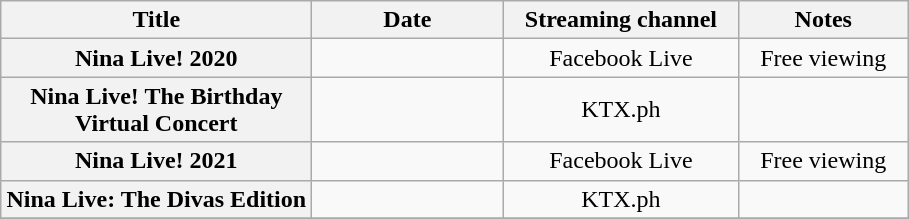<table class="wikitable sortable plainrowheaders" style="text-align:center;">
<tr>
<th scope="col" width="200">Title</th>
<th scope="col" width="120">Date</th>
<th scope="col" width="150">Streaming channel</th>
<th scope="col" width="105" class="unsortable">Notes</th>
</tr>
<tr>
<th scope="row">Nina Live! 2020</th>
<td></td>
<td>Facebook Live</td>
<td>Free viewing</td>
</tr>
<tr>
<th scope="row">Nina Live! The Birthday Virtual Concert</th>
<td></td>
<td>KTX.ph</td>
<td></td>
</tr>
<tr>
<th scope="row">Nina Live! 2021</th>
<td></td>
<td>Facebook Live</td>
<td>Free viewing</td>
</tr>
<tr>
<th scope="row">Nina Live: The Divas Edition</th>
<td><br></td>
<td>KTX.ph</td>
<td></td>
</tr>
<tr>
</tr>
</table>
